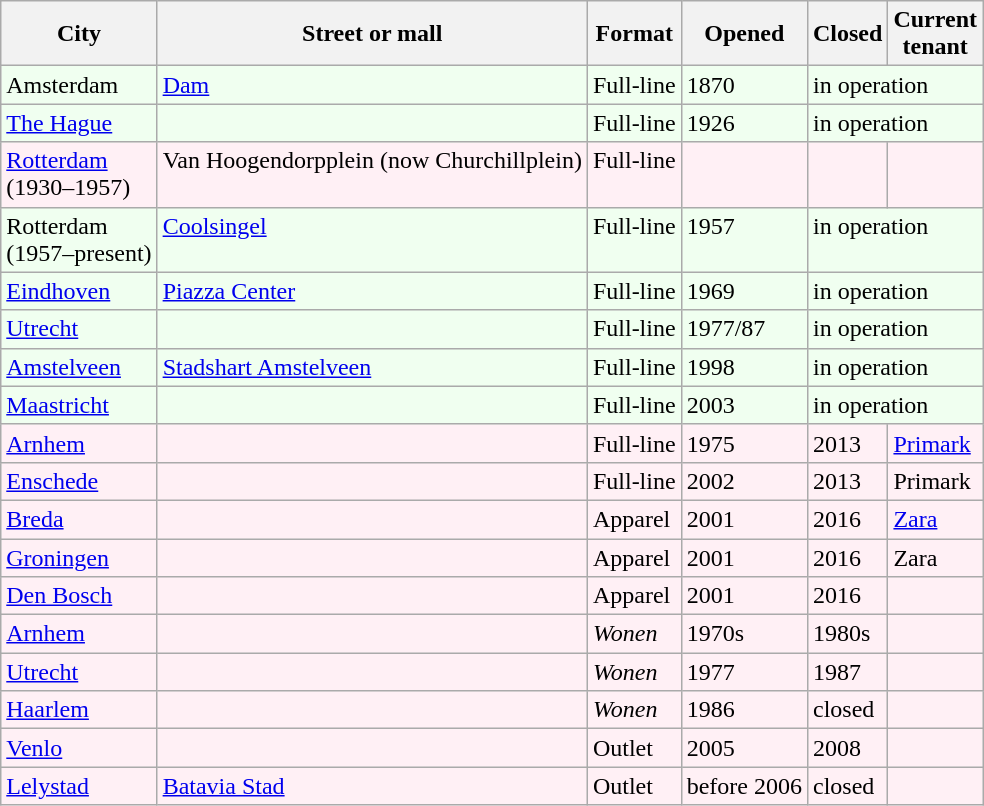<table class="wikitable sortable" style="vertical-align:top;">
<tr>
<th>City</th>
<th>Street or mall</th>
<th>Format</th>
<th>Opened</th>
<th>Closed</th>
<th>Current<br>tenant</th>
</tr>
<tr style=vertical-align:top>
<td style=background-color:honeydew>Amsterdam</td>
<td style=background-color:honeydew><a href='#'>Dam</a></td>
<td style=background-color:honeydew>Full-line</td>
<td style=background-color:honeydew>1870</td>
<td colspan=2 style=background-color:honeydew>in operation</td>
</tr>
<tr>
<td style=background-color:honeydew><a href='#'>The Hague</a></td>
<td style=background-color:honeydew></td>
<td style=background-color:honeydew>Full-line</td>
<td style=background-color:honeydew>1926</td>
<td style=background-color:honeydew colspan=2>in operation</td>
</tr>
<tr>
<td style=vertical-align:top;background-color:lavenderblush><a href='#'>Rotterdam</a><br>(1930–1957)</td>
<td style=vertical-align:top;background-color:lavenderblush>Van Hoogendorpplein (now Churchillplein)</td>
<td style=vertical-align:top;background-color:lavenderblush>Full-line</td>
<td style=vertical-align:top;background-color:lavenderblush></td>
<td style=vertical-align:top;background-color:lavenderblush></td>
<td style=vertical-align:top;background-color:lavenderblush></td>
</tr>
<tr>
<td style=vertical-align:top;background-color:honeydew>Rotterdam<br>(1957–present)</td>
<td style=vertical-align:top;background-color:honeydew><a href='#'>Coolsingel</a></td>
<td style=vertical-align:top;background-color:honeydew>Full-line</td>
<td style=vertical-align:top;background-color:honeydew>1957</td>
<td colspan=2 style=vertical-align:top;background-color:honeydew>in operation</td>
</tr>
<tr>
<td style=background-color:honeydew><a href='#'>Eindhoven</a></td>
<td style=background-color:honeydew><a href='#'>Piazza Center</a></td>
<td style=background-color:honeydew>Full-line</td>
<td style=background-color:honeydew>1969</td>
<td colspan=2 style=background-color:honeydew>in operation</td>
</tr>
<tr>
<td style=background-color:honeydew><a href='#'>Utrecht</a></td>
<td style=background-color:honeydew></td>
<td style=background-color:honeydew>Full-line</td>
<td style=background-color:honeydew>1977/87</td>
<td style=background-color:honeydew colspan=2>in operation</td>
</tr>
<tr>
<td style=background-color:honeydew><a href='#'>Amstelveen</a></td>
<td style=background-color:honeydew><a href='#'>Stadshart Amstelveen</a></td>
<td style=background-color:honeydew>Full-line</td>
<td style=background-color:honeydew>1998</td>
<td style=background-color:honeydew colspan=2>in operation</td>
</tr>
<tr>
<td style=background-color:honeydew><a href='#'>Maastricht</a></td>
<td style=background-color:honeydew></td>
<td style=background-color:honeydew>Full-line</td>
<td style=background-color:honeydew>2003</td>
<td colspan=2 style=background-color:honeydew>in operation</td>
</tr>
<tr>
<td style=background-color:lavenderblush><a href='#'>Arnhem</a></td>
<td style=background-color:lavenderblush></td>
<td style=background-color:lavenderblush>Full-line</td>
<td style=background-color:lavenderblush>1975</td>
<td style=background-color:lavenderblush>2013</td>
<td style=background-color:lavenderblush><a href='#'>Primark</a></td>
</tr>
<tr>
<td style=background-color:lavenderblush><a href='#'>Enschede</a></td>
<td style=background-color:lavenderblush></td>
<td style=background-color:lavenderblush>Full-line</td>
<td style=background-color:lavenderblush>2002</td>
<td style=background-color:lavenderblush>2013</td>
<td style=background-color:lavenderblush>Primark</td>
</tr>
<tr>
<td style=background-color:lavenderblush><a href='#'>Breda</a></td>
<td style=background-color:lavenderblush></td>
<td style=background-color:lavenderblush>Apparel</td>
<td style=background-color:lavenderblush>2001</td>
<td style=background-color:lavenderblush>2016</td>
<td style=background-color:lavenderblush><a href='#'>Zara</a></td>
</tr>
<tr>
<td style=background-color:lavenderblush><a href='#'>Groningen</a></td>
<td style=background-color:lavenderblush></td>
<td style=background-color:lavenderblush>Apparel</td>
<td style=background-color:lavenderblush>2001</td>
<td style=background-color:lavenderblush>2016</td>
<td style=background-color:lavenderblush>Zara</td>
</tr>
<tr>
<td style=background-color:lavenderblush><a href='#'>Den Bosch</a></td>
<td style=background-color:lavenderblush></td>
<td style=background-color:lavenderblush>Apparel</td>
<td style=background-color:lavenderblush>2001</td>
<td style=background-color:lavenderblush>2016</td>
<td style=background-color:lavenderblush></td>
</tr>
<tr>
<td style=background-color:lavenderblush><a href='#'>Arnhem</a></td>
<td style=background-color:lavenderblush></td>
<td style=background-color:lavenderblush><em>Wonen</em></td>
<td style=background-color:lavenderblush>1970s</td>
<td style=background-color:lavenderblush>1980s</td>
<td style=background-color:lavenderblush></td>
</tr>
<tr>
<td style=background-color:lavenderblush><a href='#'>Utrecht</a></td>
<td style=background-color:lavenderblush></td>
<td style=background-color:lavenderblush><em>Wonen</em></td>
<td style=background-color:lavenderblush>1977</td>
<td style=background-color:lavenderblush>1987</td>
<td style=background-color:lavenderblush></td>
</tr>
<tr>
<td style=background-color:lavenderblush><a href='#'>Haarlem</a></td>
<td style=background-color:lavenderblush></td>
<td style=background-color:lavenderblush><em>Wonen</em></td>
<td style=background-color:lavenderblush>1986</td>
<td style=background-color:lavenderblush>closed</td>
<td style=background-color:lavenderblush></td>
</tr>
<tr>
<td style=background-color:lavenderblush><a href='#'>Venlo</a></td>
<td style=background-color:lavenderblush></td>
<td style=background-color:lavenderblush>Outlet</td>
<td style=background-color:lavenderblush>2005</td>
<td style=background-color:lavenderblush>2008</td>
<td style=background-color:lavenderblush></td>
</tr>
<tr>
<td style=background-color:lavenderblush><a href='#'>Lelystad</a></td>
<td style=background-color:lavenderblush><a href='#'>Batavia Stad</a></td>
<td style=background-color:lavenderblush>Outlet</td>
<td style=background-color:lavenderblush>before 2006</td>
<td style=background-color:lavenderblush>closed</td>
<td style=vertical-align:top;background-color:lavenderblush></td>
</tr>
</table>
